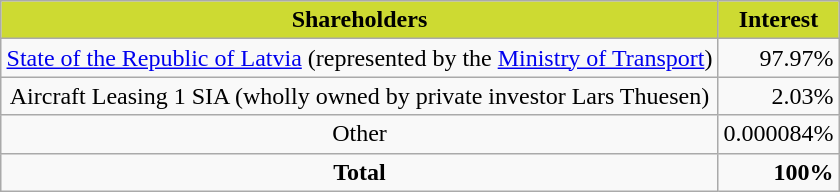<table class="wikitable" style="margin:0.5em auto; text-align:center">
<tr>
<th style="background: #cdda32;">Shareholders</th>
<th style="background: #cdda32;">Interest</th>
</tr>
<tr>
<td><a href='#'>State of the Republic of Latvia</a> (represented by the <a href='#'>Ministry of Transport</a>)</td>
<td align=right>97.97%</td>
</tr>
<tr>
<td>Aircraft Leasing 1 SIA (wholly owned by private investor Lars Thuesen)</td>
<td align=right>2.03%</td>
</tr>
<tr>
<td>Other</td>
<td align=right>0.000084%</td>
</tr>
<tr>
<td><strong>Total</strong></td>
<td align=right><strong>100%</strong></td>
</tr>
</table>
